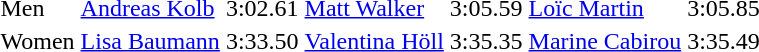<table>
<tr>
<td align="left">Men</td>
<td> <a href='#'>Andreas Kolb</a></td>
<td>3:02.61</td>
<td> <a href='#'>Matt Walker</a></td>
<td>3:05.59</td>
<td> <a href='#'>Loïc Martin</a></td>
<td>3:05.85</td>
</tr>
<tr>
<td align="left">Women</td>
<td> <a href='#'>Lisa Baumann</a></td>
<td>3:33.50</td>
<td> <a href='#'>Valentina Höll</a></td>
<td>3:35.35</td>
<td> <a href='#'>Marine Cabirou</a></td>
<td>3:35.49</td>
</tr>
</table>
